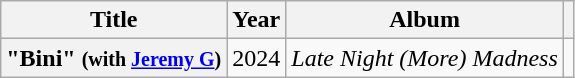<table class="wikitable plainrowheaders" style="text-align:center;">
<tr>
<th scope="col">Title</th>
<th scope="col">Year</th>
<th scope="col">Album</th>
<th></th>
</tr>
<tr>
<th scope="row">"Bini" <small>(with <a href='#'>Jeremy G</a>)</small></th>
<td>2024</td>
<td><em>Late Night (More) Madness</em></td>
<td></td>
</tr>
</table>
